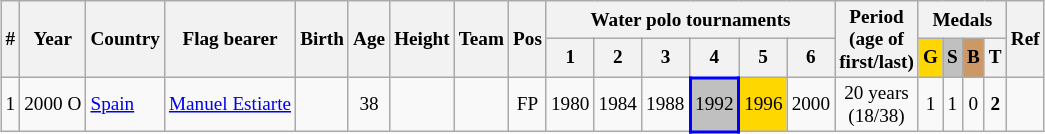<table class="wikitable sortable" style="text-align: center; font-size: 80%; margin-left: 1em;">
<tr>
<th rowspan="2">#</th>
<th rowspan="2">Year</th>
<th rowspan="2">Country</th>
<th rowspan="2">Flag bearer</th>
<th rowspan="2">Birth</th>
<th rowspan="2">Age</th>
<th rowspan="2">Height</th>
<th rowspan="2">Team</th>
<th rowspan="2">Pos</th>
<th colspan="6">Water polo tournaments</th>
<th rowspan="2">Period<br>(age of<br>first/last)</th>
<th colspan="4">Medals</th>
<th rowspan="2" class="unsortable">Ref</th>
</tr>
<tr>
<th>1</th>
<th style="width: 2em;" class="unsortable">2</th>
<th style="width: 2em;" class="unsortable">3</th>
<th style="width: 2em;" class="unsortable">4</th>
<th style="width: 2em;" class="unsortable">5</th>
<th style="width: 2em;" class="unsortable">6</th>
<th style="background-color: gold;">G</th>
<th style="background-color: silver;">S</th>
<th style="background-color: #cc9966;">B</th>
<th>T</th>
</tr>
<tr>
<td>1</td>
<td>2000 O</td>
<td style="text-align: left;"> <a href='#'>Spain</a></td>
<td style="text-align: left;" data-sort-value="Estiarte, Manuel"><a href='#'>Manuel Estiarte</a></td>
<td></td>
<td>38</td>
<td></td>
<td style="text-align: left;"></td>
<td>FP</td>
<td>1980</td>
<td>1984</td>
<td>1988</td>
<td style="border: 2px solid blue; background-color: silver;">1992</td>
<td style="background-color: gold;">1996</td>
<td>2000</td>
<td>20 years<br>(18/38)</td>
<td>1</td>
<td>1</td>
<td>0</td>
<td><strong>2</strong></td>
<td></td>
</tr>
</table>
